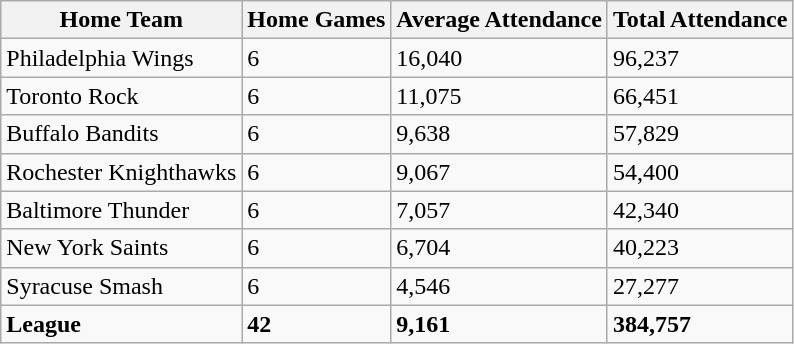<table class="wikitable sortable">
<tr>
<th>Home Team</th>
<th>Home Games</th>
<th>Average Attendance</th>
<th>Total Attendance</th>
</tr>
<tr>
<td>Philadelphia Wings</td>
<td>6</td>
<td>16,040</td>
<td>96,237</td>
</tr>
<tr>
<td>Toronto Rock</td>
<td>6</td>
<td>11,075</td>
<td>66,451</td>
</tr>
<tr>
<td>Buffalo Bandits</td>
<td>6</td>
<td>9,638</td>
<td>57,829</td>
</tr>
<tr>
<td>Rochester Knighthawks</td>
<td>6</td>
<td>9,067</td>
<td>54,400</td>
</tr>
<tr>
<td>Baltimore Thunder</td>
<td>6</td>
<td>7,057</td>
<td>42,340</td>
</tr>
<tr>
<td>New York Saints</td>
<td>6</td>
<td>6,704</td>
<td>40,223</td>
</tr>
<tr>
<td>Syracuse Smash</td>
<td>6</td>
<td>4,546</td>
<td>27,277</td>
</tr>
<tr class="sortbottom">
<td><strong>League</strong></td>
<td><strong>42</strong></td>
<td><strong>9,161</strong></td>
<td><strong>384,757</strong></td>
</tr>
</table>
